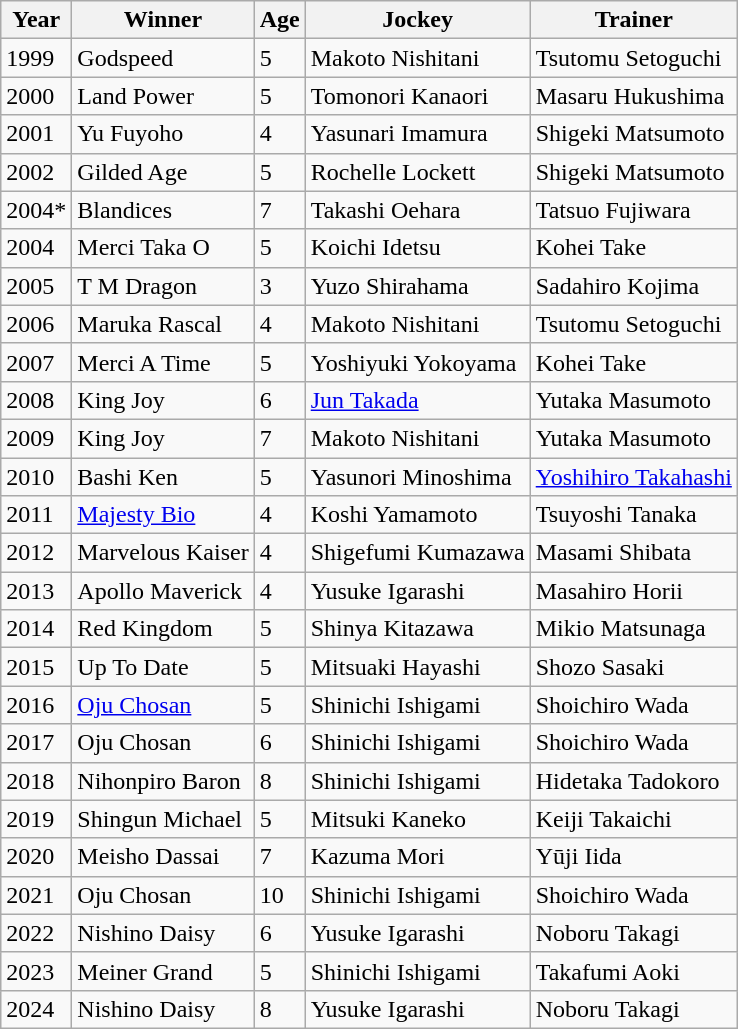<table class="wikitable sortable">
<tr>
<th>Year</th>
<th>Winner</th>
<th>Age</th>
<th>Jockey</th>
<th>Trainer</th>
</tr>
<tr>
<td>1999</td>
<td>Godspeed</td>
<td>5</td>
<td>Makoto Nishitani</td>
<td>Tsutomu Setoguchi</td>
</tr>
<tr>
<td>2000</td>
<td>Land Power</td>
<td>5</td>
<td>Tomonori Kanaori</td>
<td>Masaru Hukushima</td>
</tr>
<tr>
<td>2001</td>
<td>Yu Fuyoho</td>
<td>4</td>
<td>Yasunari Imamura</td>
<td>Shigeki Matsumoto</td>
</tr>
<tr>
<td>2002</td>
<td>Gilded Age</td>
<td>5</td>
<td>Rochelle Lockett</td>
<td>Shigeki Matsumoto</td>
</tr>
<tr>
<td>2004*</td>
<td>Blandices</td>
<td>7</td>
<td>Takashi Oehara</td>
<td>Tatsuo Fujiwara</td>
</tr>
<tr>
<td>2004</td>
<td>Merci Taka O</td>
<td>5</td>
<td>Koichi Idetsu</td>
<td>Kohei Take</td>
</tr>
<tr>
<td>2005</td>
<td>T M Dragon</td>
<td>3</td>
<td>Yuzo Shirahama</td>
<td>Sadahiro Kojima</td>
</tr>
<tr>
<td>2006</td>
<td>Maruka Rascal</td>
<td>4</td>
<td>Makoto Nishitani</td>
<td>Tsutomu Setoguchi</td>
</tr>
<tr>
<td>2007</td>
<td>Merci A Time</td>
<td>5</td>
<td>Yoshiyuki Yokoyama</td>
<td>Kohei Take</td>
</tr>
<tr>
<td>2008</td>
<td>King Joy</td>
<td>6</td>
<td><a href='#'>Jun Takada</a></td>
<td>Yutaka Masumoto</td>
</tr>
<tr>
<td>2009</td>
<td>King Joy</td>
<td>7</td>
<td>Makoto Nishitani</td>
<td>Yutaka Masumoto</td>
</tr>
<tr>
<td>2010</td>
<td>Bashi Ken</td>
<td>5</td>
<td>Yasunori Minoshima</td>
<td><a href='#'>Yoshihiro Takahashi</a></td>
</tr>
<tr>
<td>2011</td>
<td><a href='#'>Majesty Bio</a></td>
<td>4</td>
<td>Koshi Yamamoto</td>
<td>Tsuyoshi Tanaka</td>
</tr>
<tr>
<td>2012</td>
<td>Marvelous Kaiser</td>
<td>4</td>
<td>Shigefumi Kumazawa</td>
<td>Masami Shibata</td>
</tr>
<tr>
<td>2013</td>
<td>Apollo Maverick</td>
<td>4</td>
<td>Yusuke Igarashi</td>
<td>Masahiro Horii</td>
</tr>
<tr>
<td>2014</td>
<td>Red Kingdom</td>
<td>5</td>
<td>Shinya Kitazawa</td>
<td>Mikio Matsunaga</td>
</tr>
<tr>
<td>2015</td>
<td>Up To Date</td>
<td>5</td>
<td>Mitsuaki Hayashi</td>
<td>Shozo Sasaki</td>
</tr>
<tr>
<td>2016</td>
<td><a href='#'>Oju Chosan</a></td>
<td>5</td>
<td>Shinichi Ishigami</td>
<td>Shoichiro Wada</td>
</tr>
<tr>
<td>2017</td>
<td>Oju Chosan</td>
<td>6</td>
<td>Shinichi Ishigami</td>
<td>Shoichiro Wada</td>
</tr>
<tr>
<td>2018</td>
<td>Nihonpiro Baron</td>
<td>8</td>
<td>Shinichi Ishigami</td>
<td>Hidetaka Tadokoro</td>
</tr>
<tr>
<td>2019</td>
<td>Shingun Michael</td>
<td>5</td>
<td>Mitsuki Kaneko</td>
<td>Keiji Takaichi</td>
</tr>
<tr>
<td>2020</td>
<td>Meisho Dassai</td>
<td>7</td>
<td>Kazuma Mori</td>
<td>Yūji Iida</td>
</tr>
<tr>
<td>2021</td>
<td>Oju Chosan</td>
<td>10</td>
<td>Shinichi Ishigami</td>
<td>Shoichiro Wada</td>
</tr>
<tr>
<td>2022</td>
<td>Nishino Daisy</td>
<td>6</td>
<td>Yusuke Igarashi</td>
<td>Noboru Takagi</td>
</tr>
<tr>
<td>2023</td>
<td>Meiner Grand</td>
<td>5</td>
<td>Shinichi Ishigami</td>
<td>Takafumi Aoki</td>
</tr>
<tr>
<td>2024</td>
<td>Nishino Daisy</td>
<td>8</td>
<td>Yusuke Igarashi</td>
<td>Noboru Takagi</td>
</tr>
</table>
